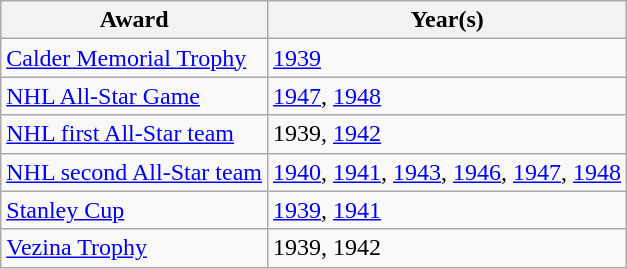<table class="wikitable">
<tr>
<th>Award</th>
<th>Year(s)</th>
</tr>
<tr>
<td><a href='#'>Calder Memorial Trophy</a></td>
<td><a href='#'>1939</a></td>
</tr>
<tr>
<td><a href='#'>NHL All-Star Game</a></td>
<td><a href='#'>1947</a>, <a href='#'>1948</a></td>
</tr>
<tr>
<td><a href='#'>NHL first All-Star team</a></td>
<td>1939, <a href='#'>1942</a></td>
</tr>
<tr>
<td><a href='#'>NHL second All-Star team</a></td>
<td><a href='#'>1940</a>, <a href='#'>1941</a>, <a href='#'>1943</a>, <a href='#'>1946</a>, <a href='#'>1947</a>, <a href='#'>1948</a></td>
</tr>
<tr>
<td><a href='#'>Stanley Cup</a></td>
<td><a href='#'>1939</a>, <a href='#'>1941</a></td>
</tr>
<tr>
<td><a href='#'>Vezina Trophy</a></td>
<td>1939, 1942</td>
</tr>
</table>
